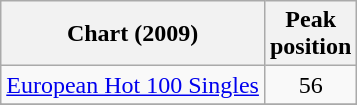<table class="wikitable sortable">
<tr>
<th>Chart (2009)</th>
<th style="text-align:center;">Peak<br>position</th>
</tr>
<tr>
<td><a href='#'>European Hot 100 Singles</a></td>
<td style="text-align:center;">56</td>
</tr>
<tr>
</tr>
<tr>
</tr>
<tr>
</tr>
</table>
